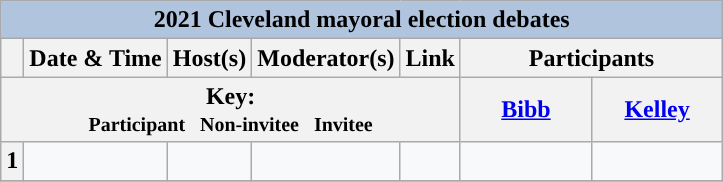<table class="wikitable">
<tr>
<th style="background:#B0C4DE" colspan="16">2021 Cleveland mayoral election debates</th>
</tr>
<tr>
<th style="white-space:nowrap;"> </th>
<th>Date & Time</th>
<th>Host(s)</th>
<th>Moderator(s)</th>
<th>Link</th>
<th scope="col" colspan="9">Participants</th>
</tr>
<tr>
<th colspan="5" rowspan="1">Key:<small><br> Participant    Non-invitee    Invitee</small></th>
<th scope="col" style="width:5em;"><a href='#'>Bibb</a></th>
<th scope="col" style="width:5em;"><a href='#'>Kelley</a></th>
</tr>
<tr bgcolor="#f8f9fa">
<th>1</th>
<td></td>
<td></td>
<td></td>
<td></td>
<td></td>
<td></td>
</tr>
<tr bgcolor="#f8f9fa">
</tr>
</table>
